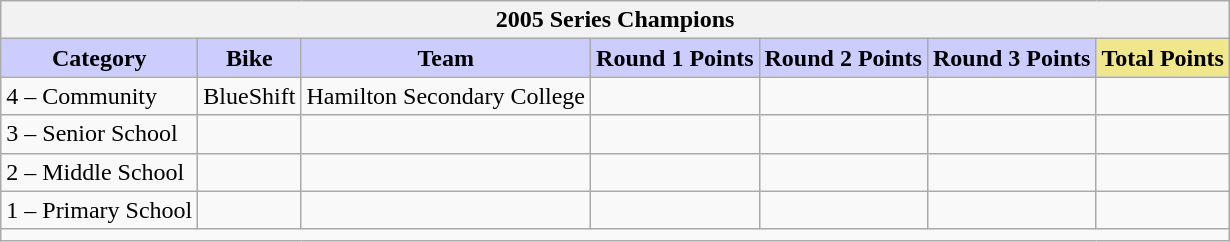<table class="wikitable collapsible collapsed">
<tr>
<th colspan="7" width="500">2005 Series Champions</th>
</tr>
<tr>
<th style="background:#ccf">Category</th>
<th style="background:#ccf">Bike</th>
<th style="background:#ccf">Team</th>
<th style="background:#ccf">Round 1 Points</th>
<th style="background:#ccf">Round 2 Points</th>
<th style="background:#ccf">Round 3 Points</th>
<th style="background:#f0e68c">Total Points</th>
</tr>
<tr>
<td>4 – Community</td>
<td>BlueShift</td>
<td> Hamilton Secondary College</td>
<td></td>
<td></td>
<td></td>
<td></td>
</tr>
<tr>
<td>3 – Senior School</td>
<td></td>
<td></td>
<td></td>
<td></td>
<td></td>
<td></td>
</tr>
<tr>
<td>2 – Middle School</td>
<td></td>
<td></td>
<td></td>
<td></td>
<td></td>
<td></td>
</tr>
<tr>
<td>1 – Primary School</td>
<td></td>
<td></td>
<td></td>
<td></td>
<td></td>
<td></td>
</tr>
<tr>
<td colspan="7"></td>
</tr>
</table>
